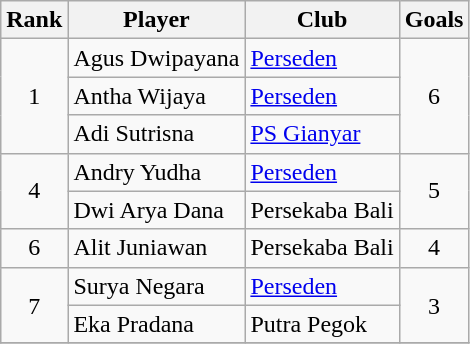<table class="wikitable" style="text-align:center">
<tr>
<th>Rank</th>
<th>Player</th>
<th>Club</th>
<th>Goals</th>
</tr>
<tr>
<td rowspan=3>1</td>
<td align="left"> Agus Dwipayana</td>
<td align="left"><a href='#'>Perseden</a></td>
<td rowspan=3>6</td>
</tr>
<tr>
<td align="left"> Antha Wijaya</td>
<td align="left"><a href='#'>Perseden</a></td>
</tr>
<tr>
<td align="left"> Adi Sutrisna</td>
<td align="left"><a href='#'>PS Gianyar</a></td>
</tr>
<tr>
<td rowspan=2>4</td>
<td align="left"> Andry Yudha</td>
<td align="left"><a href='#'>Perseden</a></td>
<td rowspan=2>5</td>
</tr>
<tr>
<td align="left"> Dwi Arya Dana</td>
<td align="left">Persekaba Bali</td>
</tr>
<tr>
<td>6</td>
<td align="left"> Alit Juniawan</td>
<td align="left">Persekaba Bali</td>
<td>4</td>
</tr>
<tr>
<td rowspan=2>7</td>
<td align="left"> Surya Negara</td>
<td align="left"><a href='#'>Perseden</a></td>
<td rowspan=2>3</td>
</tr>
<tr>
<td align="left"> Eka Pradana</td>
<td align="left">Putra Pegok</td>
</tr>
<tr>
</tr>
</table>
